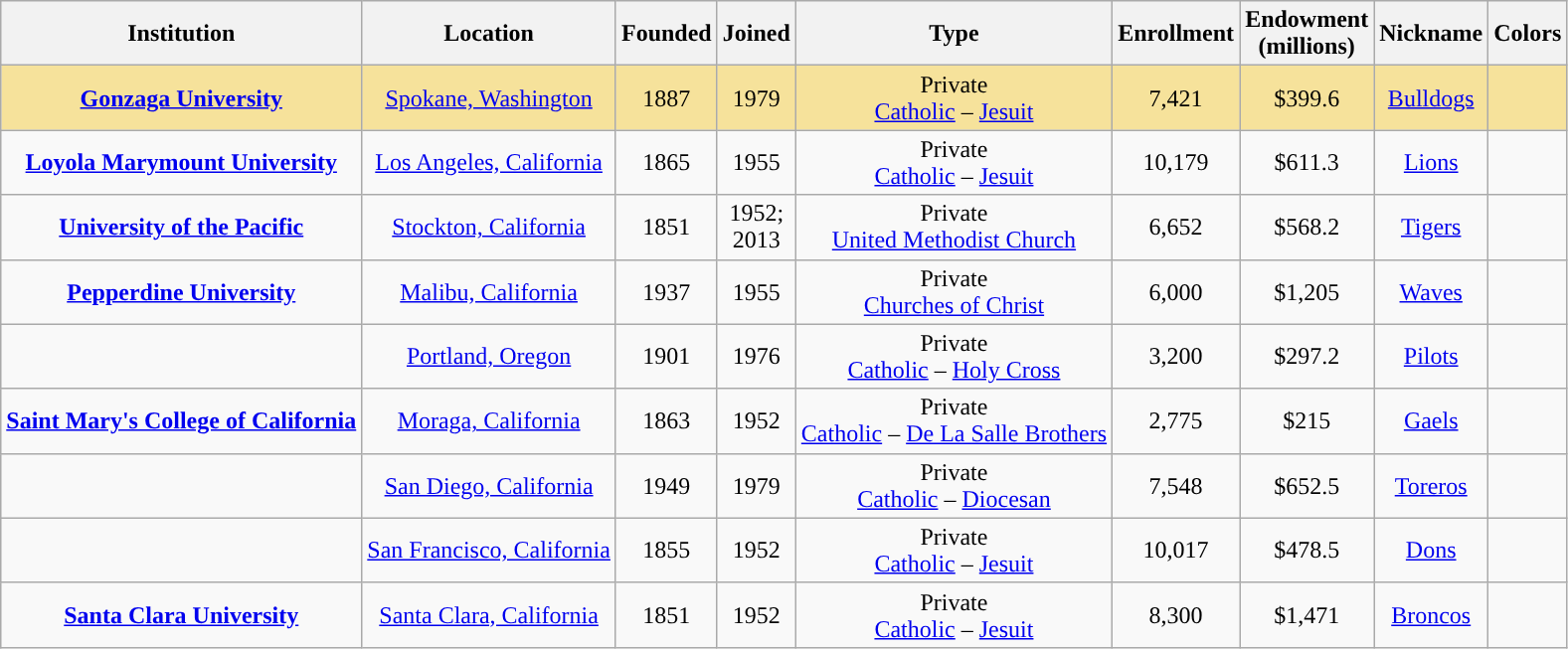<table class="wikitable sortable" style="text-align: center">
<tr>
<th width=px>Institution</th>
<th width=px>Location</th>
<th width=px>Founded</th>
<th width=px>Joined</th>
<th width=px>Type</th>
<th width=px>Enrollment</th>
<th width=px>Endowment<br>(millions)</th>
<th width=px>Nickname</th>
<th class="unsortable" ! width=px>Colors</th>
</tr>
<tr bgcolor=#F6E29B>
<td><strong><a href='#'>Gonzaga University</a></strong></td>
<td><a href='#'>Spokane, Washington</a></td>
<td>1887</td>
<td>1979</td>
<td>Private<br><a href='#'>Catholic</a> – <a href='#'>Jesuit</a></td>
<td>7,421</td>
<td>$399.6</td>
<td><a href='#'>Bulldogs</a></td>
<td>  </td>
</tr>
<tr>
<td><strong><a href='#'>Loyola Marymount University</a></strong></td>
<td><a href='#'>Los Angeles, California</a></td>
<td>1865</td>
<td>1955</td>
<td>Private<br><a href='#'>Catholic</a> – <a href='#'>Jesuit</a></td>
<td>10,179</td>
<td>$611.3</td>
<td><a href='#'>Lions</a></td>
<td></td>
</tr>
<tr>
<td><strong><a href='#'>University of the Pacific</a></strong></td>
<td><a href='#'>Stockton, California</a></td>
<td>1851</td>
<td>1952;<br>2013</td>
<td>Private<br><a href='#'>United Methodist Church</a></td>
<td>6,652</td>
<td>$568.2</td>
<td><a href='#'>Tigers</a></td>
<td></td>
</tr>
<tr>
<td><strong><a href='#'>Pepperdine University</a></strong></td>
<td><a href='#'>Malibu, California</a></td>
<td>1937</td>
<td>1955</td>
<td>Private<br><a href='#'>Churches of Christ</a></td>
<td>6,000</td>
<td>$1,205</td>
<td><a href='#'>Waves</a></td>
<td></td>
</tr>
<tr>
<td></td>
<td><a href='#'>Portland, Oregon</a></td>
<td>1901</td>
<td>1976</td>
<td>Private<br><a href='#'>Catholic</a> – <a href='#'>Holy Cross</a></td>
<td>3,200</td>
<td>$297.2</td>
<td><a href='#'>Pilots</a></td>
<td></td>
</tr>
<tr>
<td><strong><a href='#'>Saint Mary's College of California</a></strong></td>
<td><a href='#'>Moraga, California</a></td>
<td>1863</td>
<td>1952</td>
<td>Private<br><a href='#'>Catholic</a> – <a href='#'>De La Salle Brothers</a></td>
<td>2,775</td>
<td>$215</td>
<td><a href='#'>Gaels</a></td>
<td></td>
</tr>
<tr>
<td></td>
<td><a href='#'>San Diego, California</a></td>
<td>1949</td>
<td>1979</td>
<td>Private<br><a href='#'>Catholic</a> – <a href='#'>Diocesan</a></td>
<td>7,548</td>
<td>$652.5</td>
<td><a href='#'>Toreros</a></td>
<td></td>
</tr>
<tr>
<td></td>
<td><a href='#'>San Francisco, California</a></td>
<td>1855</td>
<td>1952</td>
<td>Private<br><a href='#'>Catholic</a> – <a href='#'>Jesuit</a></td>
<td>10,017</td>
<td>$478.5</td>
<td><a href='#'>Dons</a></td>
<td></td>
</tr>
<tr>
<td><strong><a href='#'>Santa Clara University</a></strong></td>
<td><a href='#'>Santa Clara, California</a></td>
<td>1851</td>
<td>1952</td>
<td>Private<br><a href='#'>Catholic</a> – <a href='#'>Jesuit</a></td>
<td>8,300</td>
<td>$1,471</td>
<td><a href='#'>Broncos</a></td>
<td></td>
</tr>
</table>
